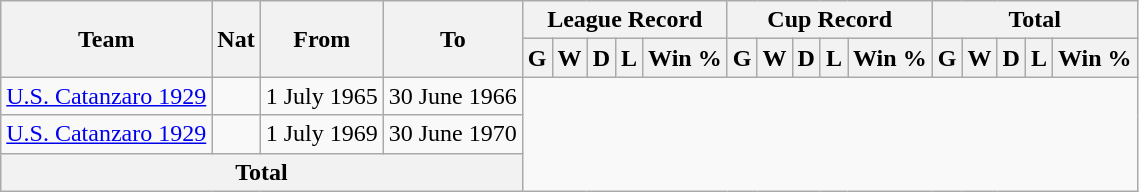<table class="wikitable" style="text-align: center">
<tr>
<th rowspan="2">Team</th>
<th rowspan="2">Nat</th>
<th rowspan="2">From</th>
<th rowspan="2">To</th>
<th colspan="5">League Record</th>
<th colspan="5">Cup Record</th>
<th colspan="5">Total</th>
</tr>
<tr>
<th>G</th>
<th>W</th>
<th>D</th>
<th>L</th>
<th>Win %</th>
<th>G</th>
<th>W</th>
<th>D</th>
<th>L</th>
<th>Win %</th>
<th>G</th>
<th>W</th>
<th>D</th>
<th>L</th>
<th>Win %</th>
</tr>
<tr>
<td align=left><a href='#'>U.S. Catanzaro 1929</a></td>
<td></td>
<td align=left>1 July 1965</td>
<td align=left>30 June 1966<br>

</td>
</tr>
<tr>
<td align=left><a href='#'>U.S. Catanzaro 1929</a></td>
<td></td>
<td align=left>1 July 1969</td>
<td align=left>30 June 1970<br>

</td>
</tr>
<tr>
<th colspan="4">Total<br>

</th>
</tr>
</table>
